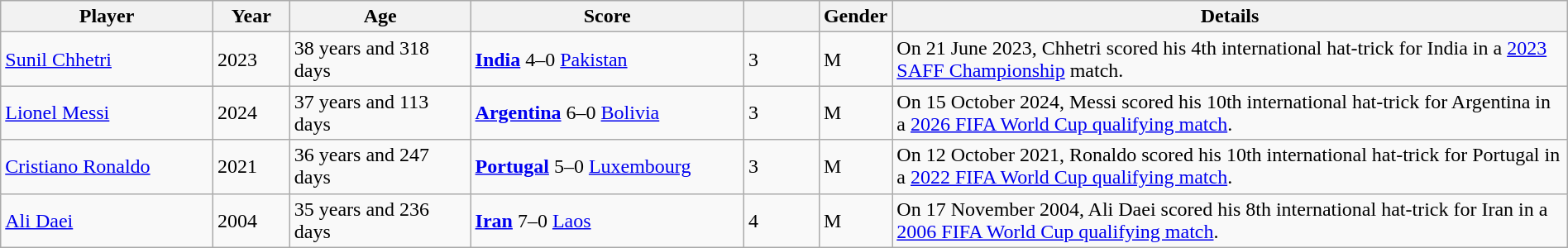<table class="wikitable sortable" width="100%">
<tr>
<th width="14%">Player</th>
<th width="5%">Year</th>
<th width="12%">Age</th>
<th width="18%">Score</th>
<th width="5%"></th>
<th width="1%">Gender</th>
<th width="50%">Details</th>
</tr>
<tr>
<td> <a href='#'>Sunil Chhetri</a></td>
<td>2023</td>
<td>38 years and 318 days</td>
<td><a href='#'><strong>India</strong></a> 4–0 <a href='#'>Pakistan</a></td>
<td>3</td>
<td>M</td>
<td>On 21 June 2023, Chhetri scored his 4th international hat-trick for India in a <a href='#'>2023 SAFF Championship</a> match.</td>
</tr>
<tr>
<td> <a href='#'>Lionel Messi</a></td>
<td>2024</td>
<td>37 years and 113 days</td>
<td><a href='#'><strong>Argentina</strong></a> 6–0 <a href='#'>Bolivia</a></td>
<td>3</td>
<td>M</td>
<td>On 15 October 2024, Messi scored his 10th international hat-trick for Argentina in a <a href='#'> 2026 FIFA World Cup qualifying match</a>.</td>
</tr>
<tr>
<td> <a href='#'>Cristiano Ronaldo</a></td>
<td>2021</td>
<td>36 years and 247 days</td>
<td><strong><a href='#'>Portugal</a></strong> 5–0 <a href='#'>Luxembourg</a></td>
<td>3</td>
<td>M</td>
<td>On 12 October 2021, Ronaldo scored his 10th international hat-trick for Portugal in a <a href='#'>2022 FIFA World Cup qualifying match</a>.</td>
</tr>
<tr>
<td> <a href='#'>Ali Daei</a></td>
<td>2004</td>
<td>35 years and 236 days</td>
<td><strong><a href='#'>Iran</a></strong> 7–0 <a href='#'>Laos</a></td>
<td>4</td>
<td>M</td>
<td>On 17 November 2004, Ali Daei scored his 8th international hat-trick for Iran in a <a href='#'>2006 FIFA World Cup qualifying match</a>.</td>
</tr>
</table>
